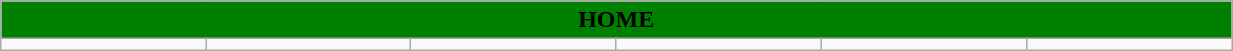<table class="wikitable collapsible collapsed" style="width:65%">
<tr>
<th colspan=10 ! style="color:#000000; background:green">HOME</th>
</tr>
<tr>
<td></td>
<td></td>
<td></td>
<td></td>
<td></td>
<td></td>
</tr>
</table>
